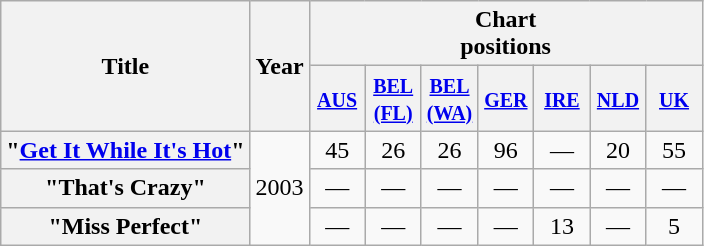<table class="wikitable plainrowheaders">
<tr>
<th scope="col" rowspan="2">Title</th>
<th scope="col" rowspan="2">Year</th>
<th colspan="8">Chart<br>positions</th>
</tr>
<tr>
<th width="30"><small><a href='#'>AUS</a></small><br></th>
<th width="30"><small><a href='#'>BEL<br>(FL)</a></small><br></th>
<th width="30"><small><a href='#'>BEL<br>(WA)</a></small><br></th>
<th width="30"><small><a href='#'>GER</a></small><br></th>
<th width="30"><small><a href='#'>IRE</a></small><br></th>
<th width="30"><small><a href='#'>NLD</a></small><br></th>
<th width="30"><small><a href='#'>UK</a></small><br></th>
</tr>
<tr>
<th scope="row">"<a href='#'>Get It While It's Hot</a>"</th>
<td rowspan="3">2003</td>
<td align="center">45</td>
<td align="center">26</td>
<td align="center">26</td>
<td align="center">96</td>
<td align="center">—</td>
<td align="center">20</td>
<td align="center">55</td>
</tr>
<tr>
<th scope="row">"That's Crazy"</th>
<td align="center">—</td>
<td align="center">—</td>
<td align="center">—</td>
<td align="center">—</td>
<td align="center">—</td>
<td align="center">—</td>
<td align="center">—</td>
</tr>
<tr>
<th scope="row">"Miss Perfect"<br></th>
<td align="center">—</td>
<td align="center">—</td>
<td align="center">—</td>
<td align="center">—</td>
<td align="center">13</td>
<td align="center">—</td>
<td align="center">5</td>
</tr>
</table>
